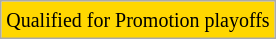<table class="wikitable">
<tr>
<td style="background:#FFD700;"><small>Qualified for Promotion playoffs</small></td>
</tr>
</table>
